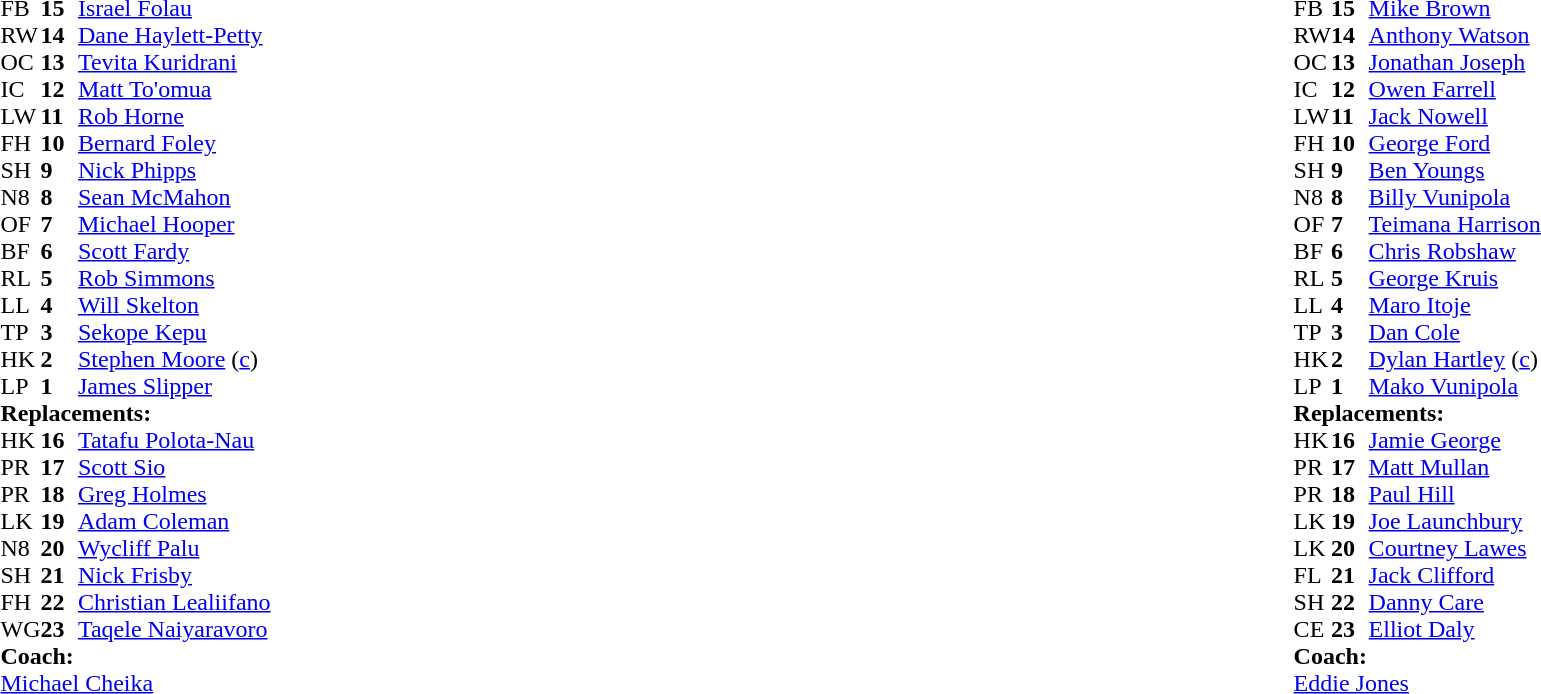<table style="width:100%;">
<tr>
<td style="vertical-align:top; width:50%"><br><table cellspacing="0" cellpadding="0">
<tr>
<th width="25"></th>
<th width="25"></th>
</tr>
<tr>
<td>FB</td>
<td><strong>15</strong></td>
<td><a href='#'>Israel Folau</a></td>
</tr>
<tr>
<td>RW</td>
<td><strong>14</strong></td>
<td><a href='#'>Dane Haylett-Petty</a></td>
</tr>
<tr>
<td>OC</td>
<td><strong>13</strong></td>
<td><a href='#'>Tevita Kuridrani</a></td>
</tr>
<tr>
<td>IC</td>
<td><strong>12</strong></td>
<td><a href='#'>Matt To'omua</a></td>
<td></td>
<td></td>
</tr>
<tr>
<td>LW</td>
<td><strong>11</strong></td>
<td><a href='#'>Rob Horne</a></td>
<td></td>
<td></td>
</tr>
<tr>
<td>FH</td>
<td><strong>10</strong></td>
<td><a href='#'>Bernard Foley</a></td>
</tr>
<tr>
<td>SH</td>
<td><strong>9</strong></td>
<td><a href='#'>Nick Phipps</a></td>
</tr>
<tr>
<td>N8</td>
<td><strong>8</strong></td>
<td><a href='#'>Sean McMahon</a></td>
</tr>
<tr>
<td>OF</td>
<td><strong>7</strong></td>
<td><a href='#'>Michael Hooper</a></td>
</tr>
<tr>
<td>BF</td>
<td><strong>6</strong></td>
<td><a href='#'>Scott Fardy</a></td>
</tr>
<tr>
<td>RL</td>
<td><strong>5</strong></td>
<td><a href='#'>Rob Simmons</a></td>
<td></td>
<td></td>
</tr>
<tr>
<td>LL</td>
<td><strong>4</strong></td>
<td><a href='#'>Will Skelton</a></td>
<td></td>
<td></td>
</tr>
<tr>
<td>TP</td>
<td><strong>3</strong></td>
<td><a href='#'>Sekope Kepu</a></td>
<td></td>
<td></td>
</tr>
<tr>
<td>HK</td>
<td><strong>2</strong></td>
<td><a href='#'>Stephen Moore</a> (<a href='#'>c</a>)</td>
<td></td>
<td></td>
</tr>
<tr>
<td>LP</td>
<td><strong>1</strong></td>
<td><a href='#'>James Slipper</a></td>
<td></td>
<td></td>
</tr>
<tr>
<td colspan=3><strong>Replacements:</strong></td>
</tr>
<tr>
<td>HK</td>
<td><strong>16</strong></td>
<td><a href='#'>Tatafu Polota-Nau</a></td>
<td></td>
<td></td>
</tr>
<tr>
<td>PR</td>
<td><strong>17</strong></td>
<td><a href='#'>Scott Sio</a></td>
<td></td>
<td></td>
</tr>
<tr>
<td>PR</td>
<td><strong>18</strong></td>
<td><a href='#'>Greg Holmes</a></td>
<td></td>
<td></td>
</tr>
<tr>
<td>LK</td>
<td><strong>19</strong></td>
<td><a href='#'>Adam Coleman</a></td>
<td></td>
<td></td>
</tr>
<tr>
<td>N8</td>
<td><strong>20</strong></td>
<td><a href='#'>Wycliff Palu</a></td>
<td></td>
<td></td>
</tr>
<tr>
<td>SH</td>
<td><strong>21</strong></td>
<td><a href='#'>Nick Frisby</a></td>
</tr>
<tr>
<td>FH</td>
<td><strong>22</strong></td>
<td><a href='#'>Christian Lealiifano</a></td>
<td></td>
<td></td>
</tr>
<tr>
<td>WG</td>
<td><strong>23</strong></td>
<td><a href='#'>Taqele Naiyaravoro</a></td>
<td></td>
<td></td>
</tr>
<tr>
<td colspan=3><strong>Coach:</strong></td>
</tr>
<tr>
<td colspan="4"> <a href='#'>Michael Cheika</a></td>
</tr>
</table>
</td>
<td style="vertical-align:top; width:50%"><br><table cellspacing="0" cellpadding="0" style="margin:auto">
<tr>
<th width="25"></th>
<th width="25"></th>
</tr>
<tr>
<td>FB</td>
<td><strong>15</strong></td>
<td><a href='#'>Mike Brown</a></td>
</tr>
<tr>
<td>RW</td>
<td><strong>14</strong></td>
<td><a href='#'>Anthony Watson</a></td>
</tr>
<tr>
<td>OC</td>
<td><strong>13</strong></td>
<td><a href='#'>Jonathan Joseph</a></td>
</tr>
<tr>
<td>IC</td>
<td><strong>12</strong></td>
<td><a href='#'>Owen Farrell</a></td>
</tr>
<tr>
<td>LW</td>
<td><strong>11</strong></td>
<td><a href='#'>Jack Nowell</a></td>
</tr>
<tr>
<td>FH</td>
<td><strong>10</strong></td>
<td><a href='#'>George Ford</a></td>
</tr>
<tr>
<td>SH</td>
<td><strong>9</strong></td>
<td><a href='#'>Ben Youngs</a></td>
<td></td>
<td></td>
</tr>
<tr>
<td>N8</td>
<td><strong>8</strong></td>
<td><a href='#'>Billy Vunipola</a></td>
<td></td>
<td></td>
</tr>
<tr>
<td>OF</td>
<td><strong>7</strong></td>
<td><a href='#'>Teimana Harrison</a></td>
<td></td>
<td></td>
</tr>
<tr>
<td>BF</td>
<td><strong>6</strong></td>
<td><a href='#'>Chris Robshaw</a></td>
<td></td>
<td></td>
</tr>
<tr>
<td>RL</td>
<td><strong>5</strong></td>
<td><a href='#'>George Kruis</a></td>
<td></td>
<td></td>
</tr>
<tr>
<td>LL</td>
<td><strong>4</strong></td>
<td><a href='#'>Maro Itoje</a></td>
</tr>
<tr>
<td>TP</td>
<td><strong>3</strong></td>
<td><a href='#'>Dan Cole</a></td>
<td></td>
<td></td>
</tr>
<tr>
<td>HK</td>
<td><strong>2</strong></td>
<td><a href='#'>Dylan Hartley</a> (<a href='#'>c</a>)</td>
<td></td>
<td></td>
</tr>
<tr>
<td>LP</td>
<td><strong>1</strong></td>
<td><a href='#'>Mako Vunipola</a></td>
<td></td>
<td></td>
</tr>
<tr>
<td colspan=3><strong>Replacements:</strong></td>
</tr>
<tr>
<td>HK</td>
<td><strong>16</strong></td>
<td><a href='#'>Jamie George</a></td>
<td></td>
<td></td>
</tr>
<tr>
<td>PR</td>
<td><strong>17</strong></td>
<td><a href='#'>Matt Mullan</a></td>
<td></td>
<td></td>
</tr>
<tr>
<td>PR</td>
<td><strong>18</strong></td>
<td><a href='#'>Paul Hill</a></td>
<td></td>
<td></td>
</tr>
<tr>
<td>LK</td>
<td><strong>19</strong></td>
<td><a href='#'>Joe Launchbury</a></td>
<td></td>
<td></td>
</tr>
<tr>
<td>LK</td>
<td><strong>20</strong></td>
<td><a href='#'>Courtney Lawes</a></td>
<td></td>
<td></td>
</tr>
<tr>
<td>FL</td>
<td><strong>21</strong></td>
<td><a href='#'>Jack Clifford</a></td>
<td></td>
<td></td>
</tr>
<tr>
<td>SH</td>
<td><strong>22</strong></td>
<td><a href='#'>Danny Care</a></td>
<td></td>
<td></td>
</tr>
<tr>
<td>CE</td>
<td><strong>23</strong></td>
<td><a href='#'>Elliot Daly</a></td>
<td></td>
<td></td>
</tr>
<tr>
<td colspan=3><strong>Coach:</strong></td>
</tr>
<tr>
<td colspan="4"> <a href='#'>Eddie Jones</a></td>
</tr>
</table>
</td>
</tr>
</table>
